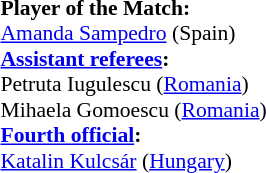<table width=100% style="font-size:90%">
<tr>
<td><br><strong>Player of the Match:</strong>
<br><a href='#'>Amanda Sampedro</a> (Spain)<br><strong><a href='#'>Assistant referees</a>:</strong>
<br>Petruta Iugulescu (<a href='#'>Romania</a>)
<br>Mihaela Gomoescu (<a href='#'>Romania</a>)
<br><strong><a href='#'>Fourth official</a>:</strong>
<br><a href='#'>Katalin Kulcsár</a> (<a href='#'>Hungary</a>)</td>
</tr>
</table>
